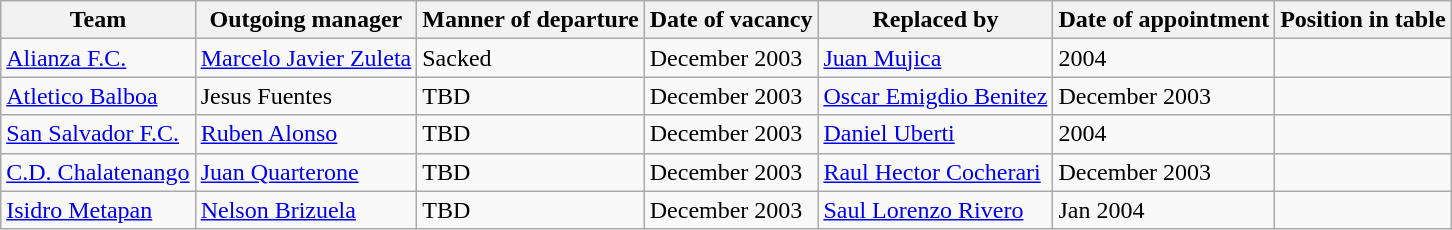<table class="wikitable">
<tr>
<th>Team</th>
<th>Outgoing manager</th>
<th>Manner of departure</th>
<th>Date of vacancy</th>
<th>Replaced by</th>
<th>Date of appointment</th>
<th>Position in table</th>
</tr>
<tr>
<td><a href='#'>Alianza F.C.</a></td>
<td> <a href='#'>Marcelo Javier Zuleta</a></td>
<td>Sacked</td>
<td>December 2003</td>
<td> <a href='#'>Juan Mujica</a></td>
<td>2004</td>
<td></td>
</tr>
<tr>
<td><a href='#'>Atletico Balboa</a></td>
<td> Jesus Fuentes</td>
<td>TBD</td>
<td>December 2003</td>
<td> <a href='#'>Oscar Emigdio Benitez</a></td>
<td>December 2003</td>
<td></td>
</tr>
<tr>
<td><a href='#'>San Salvador F.C.</a></td>
<td> <a href='#'>Ruben Alonso</a></td>
<td>TBD</td>
<td>December 2003</td>
<td> <a href='#'>Daniel Uberti</a></td>
<td>2004</td>
<td></td>
</tr>
<tr>
<td><a href='#'>C.D. Chalatenango</a></td>
<td> <a href='#'>Juan Quarterone</a></td>
<td>TBD</td>
<td>December 2003</td>
<td> <a href='#'>Raul Hector Cocherari</a></td>
<td>December 2003</td>
<td></td>
</tr>
<tr>
<td><a href='#'>Isidro Metapan</a></td>
<td> <a href='#'>Nelson Brizuela</a></td>
<td>TBD</td>
<td>December 2003</td>
<td> <a href='#'>Saul Lorenzo Rivero</a></td>
<td>Jan 2004</td>
<td></td>
</tr>
</table>
